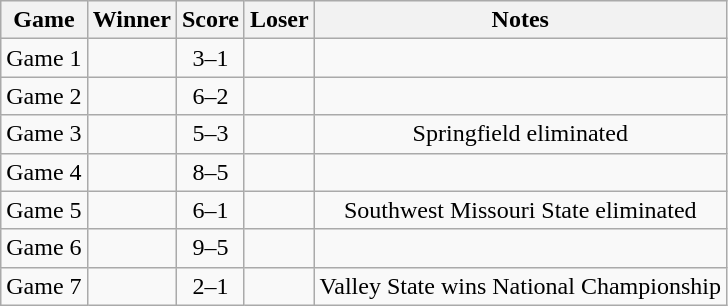<table class="wikitable">
<tr style="text-align:center; background:#f2f2f2;">
<th>Game</th>
<th>Winner</th>
<th>Score</th>
<th>Loser</th>
<th>Notes</th>
</tr>
<tr align=center>
<td>Game 1</td>
<td></td>
<td>3–1</td>
<td></td>
<td></td>
</tr>
<tr align=center>
<td>Game 2</td>
<td></td>
<td>6–2</td>
<td></td>
<td></td>
</tr>
<tr align=center>
<td>Game 3</td>
<td></td>
<td>5–3</td>
<td></td>
<td>Springfield eliminated</td>
</tr>
<tr align=center>
<td>Game 4</td>
<td></td>
<td>8–5</td>
<td></td>
<td></td>
</tr>
<tr align=center>
<td>Game 5</td>
<td></td>
<td>6–1</td>
<td></td>
<td>Southwest Missouri State eliminated</td>
</tr>
<tr align=center>
<td>Game 6</td>
<td></td>
<td>9–5</td>
<td></td>
<td></td>
</tr>
<tr align=center>
<td>Game 7</td>
<td></td>
<td>2–1</td>
<td></td>
<td>Valley State wins National Championship</td>
</tr>
</table>
